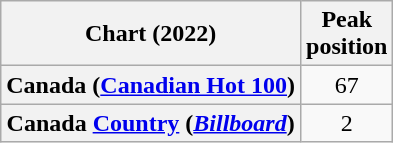<table class="wikitable sortable plainrowheaders" style="text-align:center;">
<tr>
<th>Chart (2022)</th>
<th>Peak<br>position</th>
</tr>
<tr>
<th scope="row">Canada (<a href='#'>Canadian Hot 100</a>)</th>
<td>67</td>
</tr>
<tr>
<th scope="row">Canada <a href='#'>Country</a> (<em><a href='#'>Billboard</a></em>)</th>
<td>2</td>
</tr>
</table>
